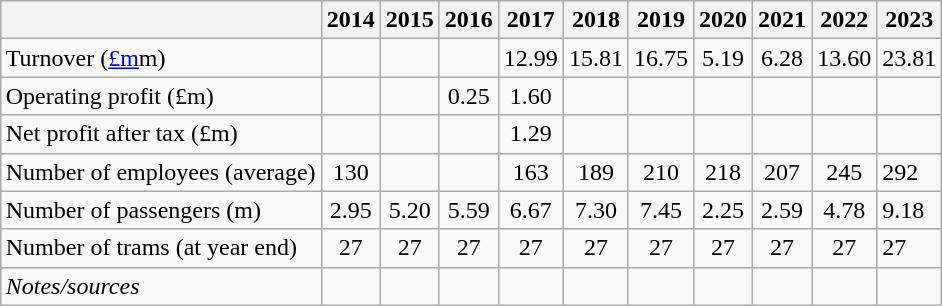<table class="wikitable"  style="margin:1em auto;">
<tr style="text-align:center;">
<th></th>
<th>2014</th>
<th>2015</th>
<th>2016</th>
<th>2017</th>
<th>2018</th>
<th>2019</th>
<th>2020</th>
<th>2021</th>
<th>2022</th>
<th>2023</th>
</tr>
<tr>
<td>Turnover (<a href='#'>£m</a>m)</td>
<td align=center></td>
<td align=center></td>
<td align=center></td>
<td align=center>12.99</td>
<td align=center>15.81</td>
<td align=center>16.75</td>
<td align=center>5.19</td>
<td align=center>6.28</td>
<td align=center>13.60</td>
<td>23.81</td>
</tr>
<tr>
<td>Operating profit (£m)</td>
<td align=center></td>
<td align=center></td>
<td align=center>0.25</td>
<td align=center>1.60</td>
<td align=center></td>
<td align=center></td>
<td align=center></td>
<td align=center></td>
<td align=center></td>
<td></td>
</tr>
<tr>
<td>Net profit after tax (£m)</td>
<td align=center></td>
<td align=center></td>
<td align=center></td>
<td align=center>1.29</td>
<td align=center></td>
<td align=center></td>
<td align=center></td>
<td align=center></td>
<td align=center></td>
<td></td>
</tr>
<tr>
<td>Number of employees (average)</td>
<td align=center>130</td>
<td align=center></td>
<td align=center></td>
<td align=center>163</td>
<td align=center>189</td>
<td align=center>210</td>
<td align=center>218</td>
<td align=center>207</td>
<td align=center>245</td>
<td>292</td>
</tr>
<tr>
<td>Number of passengers (m)</td>
<td align=center>2.95</td>
<td align=center>5.20</td>
<td align=center>5.59</td>
<td align=center>6.67</td>
<td align=center>7.30</td>
<td align=center>7.45</td>
<td align=center>2.25</td>
<td align=center>2.59</td>
<td align=center>4.78</td>
<td>9.18</td>
</tr>
<tr>
<td>Number of trams (at year end)</td>
<td align=center>27</td>
<td align=center>27</td>
<td align=center>27</td>
<td align=center>27</td>
<td align=center>27</td>
<td align=center>27</td>
<td align=center>27</td>
<td align=center>27</td>
<td align=center>27</td>
<td>27</td>
</tr>
<tr>
<td><em>Notes/sources</em></td>
<td align="center"><br></td>
<td align="center"><br></td>
<td align="center"></td>
<td align="center"></td>
<td align="center"></td>
<td align=center></td>
<td align=center></td>
<td align=center></td>
<td align=center></td>
<td></td>
</tr>
</table>
